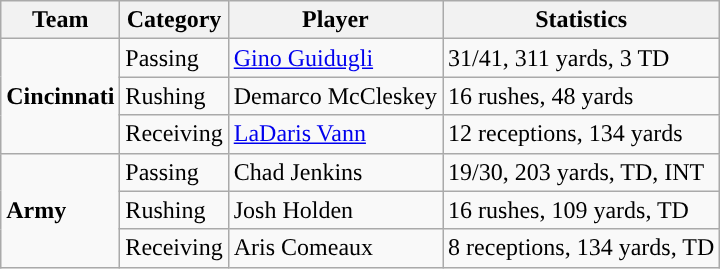<table class="wikitable" style="float: left;">
<tr>
<th>Team</th>
<th>Category</th>
<th>Player</th>
<th>Statistics</th>
</tr>
<tr>
<td rowspan=3><strong>Cincinnati</strong></td>
<td>Passing</td>
<td><a href='#'>Gino Guidugli</a></td>
<td>31/41, 311 yards, 3 TD</td>
</tr>
<tr>
<td>Rushing</td>
<td>Demarco McCleskey</td>
<td>16 rushes, 48 yards</td>
</tr>
<tr>
<td>Receiving</td>
<td><a href='#'>LaDaris Vann</a></td>
<td>12 receptions, 134 yards</td>
</tr>
<tr>
<td rowspan=3><strong>Army</strong></td>
<td>Passing</td>
<td>Chad Jenkins</td>
<td>19/30, 203 yards, TD, INT</td>
</tr>
<tr>
<td>Rushing</td>
<td>Josh Holden</td>
<td>16 rushes, 109 yards, TD</td>
</tr>
<tr>
<td>Receiving</td>
<td>Aris Comeaux</td>
<td>8 receptions, 134 yards, TD</td>
</tr>
</table>
